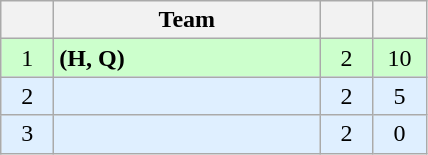<table class="wikitable" style="text-align:center">
<tr>
<th style="width:28px"></th>
<th style="width:170px">Team</th>
<th style="width:28px"></th>
<th style="width:28px"></th>
</tr>
<tr bgcolor=#ccffcc>
<td>1</td>
<td style="text-align:left"> <strong>(H, Q)</strong></td>
<td>2</td>
<td>10</td>
</tr>
<tr bgcolor=#dfefff>
<td>2</td>
<td style="text-align:left"></td>
<td>2</td>
<td>5</td>
</tr>
<tr bgcolor=#dfefff>
<td>3</td>
<td style="text-align:left"></td>
<td>2</td>
<td>0</td>
</tr>
</table>
